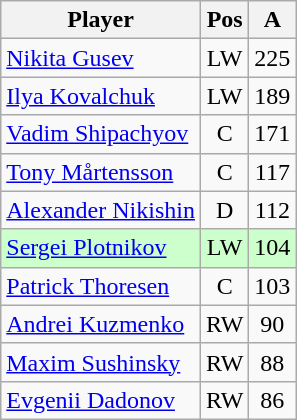<table class="wikitable">
<tr>
<th>Player</th>
<th>Pos</th>
<th>A</th>
</tr>
<tr style="text-align:center;">
<td style="text-align:left;"> <a href='#'>Nikita Gusev</a></td>
<td>LW</td>
<td>225</td>
</tr>
<tr style="text-align:center;">
<td style="text-align:left;"> <a href='#'>Ilya Kovalchuk</a></td>
<td>LW</td>
<td>189</td>
</tr>
<tr style="text-align:center;">
<td style="text-align:left;"> <a href='#'>Vadim Shipachyov</a></td>
<td>C</td>
<td>171</td>
</tr>
<tr style="text-align:center;">
<td style="text-align:left;"> <a href='#'>Tony Mårtensson</a></td>
<td>C</td>
<td>117</td>
</tr>
<tr style="text-align:center;">
<td style="text-align:left;"> <a href='#'>Alexander Nikishin</a></td>
<td>D</td>
<td>112</td>
</tr>
<tr style="text-align:center;"  bgcolor="#cfc">
<td style="text-align:left;"> <a href='#'>Sergei Plotnikov</a></td>
<td>LW</td>
<td>104</td>
</tr>
<tr style="text-align:center;">
<td style="text-align:left;"> <a href='#'>Patrick Thoresen</a></td>
<td>C</td>
<td>103</td>
</tr>
<tr style="text-align:center;">
<td style="text-align:left;"> <a href='#'>Andrei Kuzmenko</a></td>
<td>RW</td>
<td>90</td>
</tr>
<tr style="text-align:center;">
<td style="text-align:left;"> <a href='#'>Maxim Sushinsky</a></td>
<td>RW</td>
<td>88</td>
</tr>
<tr style="text-align:center;">
<td style="text-align:left;"> <a href='#'>Evgenii Dadonov</a></td>
<td>RW</td>
<td>86</td>
</tr>
</table>
